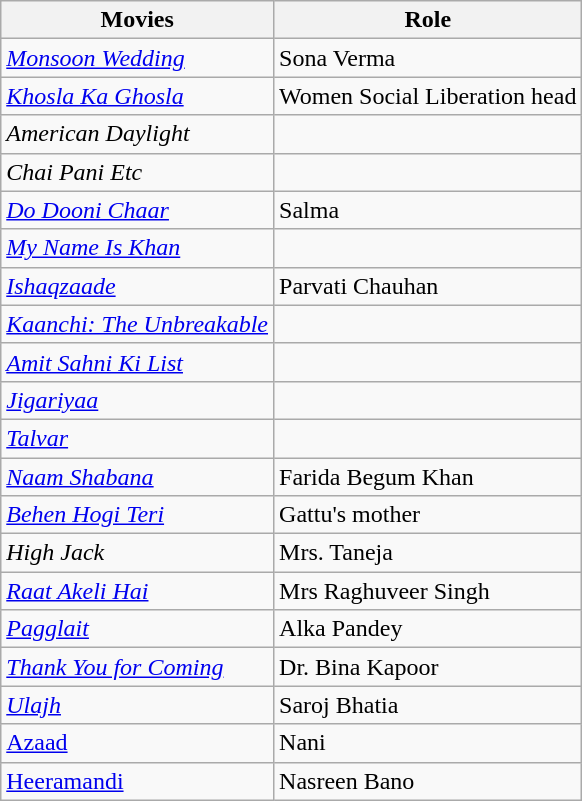<table class="wikitable sortable">
<tr>
<th>Movies</th>
<th>Role</th>
</tr>
<tr>
<td><em><a href='#'>Monsoon Wedding</a></em></td>
<td>Sona Verma</td>
</tr>
<tr>
<td><em><a href='#'>Khosla Ka Ghosla</a></em></td>
<td>Women Social Liberation head</td>
</tr>
<tr>
<td><em>American Daylight</em></td>
<td></td>
</tr>
<tr>
<td><em>Chai Pani Etc</em></td>
<td></td>
</tr>
<tr>
<td><em><a href='#'>Do Dooni Chaar</a></em></td>
<td>Salma</td>
</tr>
<tr>
<td><em><a href='#'>My Name Is Khan</a></em></td>
<td></td>
</tr>
<tr>
<td><em><a href='#'>Ishaqzaade</a></em></td>
<td>Parvati Chauhan</td>
</tr>
<tr>
<td><em><a href='#'>Kaanchi: The Unbreakable</a></em></td>
<td></td>
</tr>
<tr>
<td><em><a href='#'>Amit Sahni Ki List</a></em></td>
<td></td>
</tr>
<tr>
<td><em><a href='#'>Jigariyaa</a></em></td>
<td></td>
</tr>
<tr>
<td><em><a href='#'>Talvar</a></em></td>
<td></td>
</tr>
<tr>
<td><em><a href='#'>Naam Shabana</a></em></td>
<td>Farida Begum Khan</td>
</tr>
<tr>
<td><em><a href='#'>Behen Hogi Teri</a></em></td>
<td>Gattu's mother</td>
</tr>
<tr>
<td><em>High Jack</em></td>
<td>Mrs. Taneja</td>
</tr>
<tr>
<td><em><a href='#'>Raat Akeli Hai</a></em></td>
<td>Mrs Raghuveer Singh</td>
</tr>
<tr>
<td><em><a href='#'>Pagglait</a></em></td>
<td>Alka Pandey</td>
</tr>
<tr>
<td><em><a href='#'>Thank You for Coming</a></em></td>
<td>Dr. Bina Kapoor</td>
</tr>
<tr>
<td><em><a href='#'>Ulajh</a></em></td>
<td>Saroj Bhatia</td>
</tr>
<tr>
<td><a href='#'>Azaad</a></td>
<td>Nani</td>
</tr>
<tr>
<td><a href='#'>Heeramandi</a></td>
<td>Nasreen Bano</td>
</tr>
</table>
